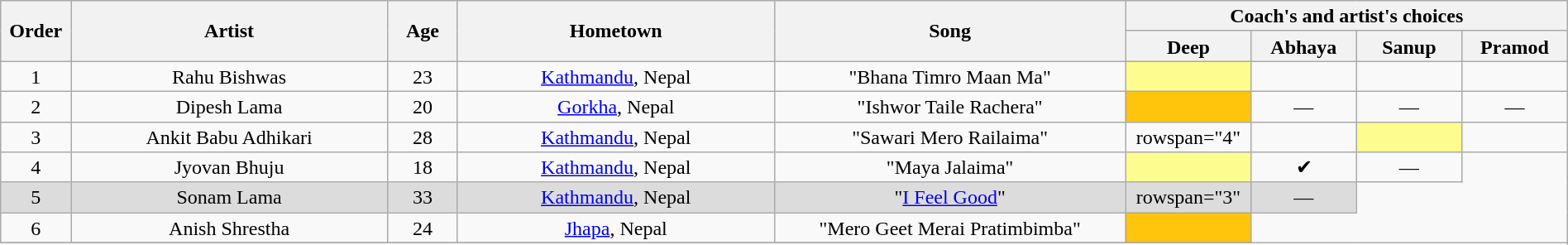<table class="wikitable plainrowheaders" style="text-align:center; line-height:17px; width:100%;">
<tr>
<th rowspan="2" scope="col" style="width:04%;">Order</th>
<th rowspan="2" scope="col" style="width:18%;">Artist</th>
<th rowspan="2" scope="col" style="width:04%;">Age</th>
<th rowspan="2" scope="col" style="width:18%;">Hometown</th>
<th rowspan="2" scope="col" style="width:20%;">Song</th>
<th colspan="4" scope="col" style="width:24%;">Coach's and artist's choices</th>
</tr>
<tr>
<th scope="col" style="width:06%;">Deep</th>
<th scope="col" style="width:06%;">Abhaya</th>
<th scope="col" style="width:06%;">Sanup</th>
<th scope="col" style="width:06%;">Pramod</th>
</tr>
<tr>
<td scope="row">1</td>
<td>Rahu Bishwas</td>
<td>23</td>
<td><a href='#'>Kathmandu</a>, Nepal</td>
<td>"Bhana Timro Maan Ma"</td>
<td style="background:#fdfd8f; "><strong></strong></td>
<td><strong></strong></td>
<td><strong></strong></td>
<td><strong></strong></td>
</tr>
<tr>
<td scope="row">2</td>
<td>Dipesh Lama</td>
<td>20</td>
<td><a href='#'>Gorkha</a>, Nepal</td>
<td>"Ishwor Taile Rachera"</td>
<td style="background:#ffc40c; "><strong></strong></td>
<td>—</td>
<td>—</td>
<td>—</td>
</tr>
<tr>
<td scope="row">3</td>
<td>Ankit Babu Adhikari</td>
<td>28</td>
<td><a href='#'>Kathmandu</a>, Nepal</td>
<td>"Sawari Mero Railaima"</td>
<td>rowspan="4" <strong></strong></td>
<td><strong></strong></td>
<td style="background:#fdfc8f; "><strong></strong></td>
<td><strong></strong></td>
</tr>
<tr>
<td scope="row">4</td>
<td>Jyovan Bhuju</td>
<td>18</td>
<td><a href='#'>Kathmandu</a>, Nepal</td>
<td>"Maya Jalaima"</td>
<td style="background:#fdfc8f; "><strong></strong></td>
<td>✔</td>
<td>—</td>
</tr>
<tr style="background:#DCDCDC;">
<td scope="row">5</td>
<td>Sonam Lama</td>
<td>33</td>
<td><a href='#'>Kathmandu</a>, Nepal</td>
<td>"<a href='#'>I Feel Good</a>"</td>
<td>rowspan="3" <strong></strong></td>
<td>—</td>
</tr>
<tr>
<td scope="row">6</td>
<td>Anish Shrestha</td>
<td>24</td>
<td><a href='#'>Jhapa</a>, Nepal</td>
<td>"Mero Geet Merai Pratimbimba"</td>
<td style="background:#ffc40c; "><strong></strong></td>
</tr>
<tr>
</tr>
</table>
